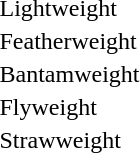<table>
<tr>
<td>Lightweight</td>
<td></td>
<td></td>
<td></td>
<td></td>
</tr>
<tr>
<td>Featherweight</td>
<td></td>
<td></td>
<td></td>
<td></td>
</tr>
<tr>
<td>Bantamweight</td>
<td></td>
<td></td>
<td></td>
<td></td>
</tr>
<tr>
<td>Flyweight</td>
<td></td>
<td></td>
<td></td>
<td></td>
</tr>
<tr>
<td>Strawweight</td>
<td></td>
<td></td>
<td></td>
<td></td>
</tr>
</table>
